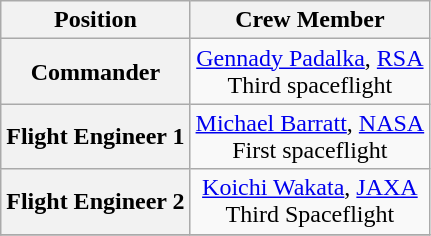<table class="wikitable" style="text-align: center;">
<tr>
<th>Position</th>
<th>Crew Member<br><small></small></th>
</tr>
<tr>
<th>Commander</th>
<td colspan=1> <a href='#'>Gennady Padalka</a>, <a href='#'>RSA</a><br>Third spaceflight</td>
</tr>
<tr>
<th>Flight Engineer 1</th>
<td colspan=1> <a href='#'>Michael Barratt</a>, <a href='#'>NASA</a><br>First spaceflight</td>
</tr>
<tr>
<th>Flight Engineer 2</th>
<td colspan=1> <a href='#'>Koichi Wakata</a>, <a href='#'>JAXA</a><br>Third Spaceflight</td>
</tr>
<tr>
</tr>
</table>
